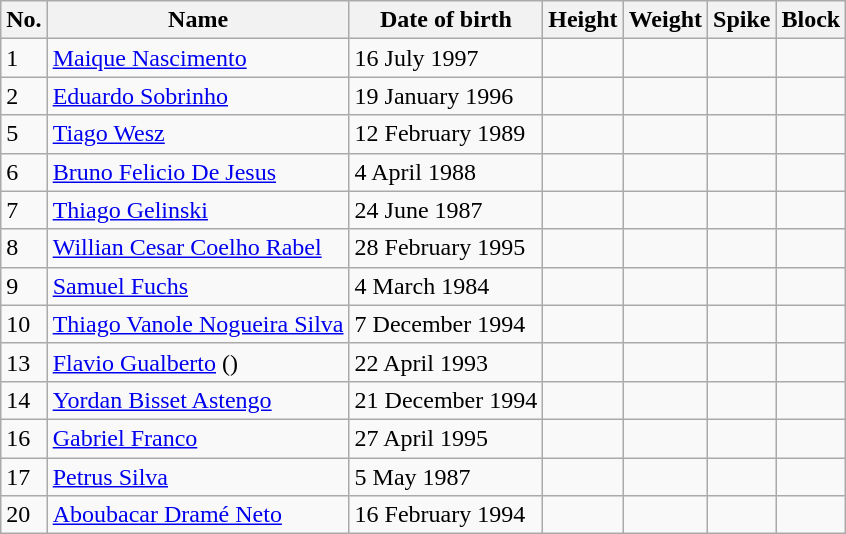<table class="wikitable sortable">
<tr>
<th>No.</th>
<th>Name</th>
<th>Date of birth</th>
<th>Height</th>
<th>Weight</th>
<th>Spike</th>
<th>Block</th>
</tr>
<tr>
<td>1</td>
<td> <a href='#'>Maique Nascimento</a></td>
<td>16 July 1997</td>
<td></td>
<td></td>
<td></td>
<td></td>
</tr>
<tr>
<td>2</td>
<td> <a href='#'>Eduardo Sobrinho</a></td>
<td>19 January 1996</td>
<td></td>
<td></td>
<td></td>
<td></td>
</tr>
<tr>
<td>5</td>
<td> <a href='#'>Tiago Wesz</a></td>
<td>12 February 1989</td>
<td></td>
<td></td>
<td></td>
<td></td>
</tr>
<tr>
<td>6</td>
<td> <a href='#'>Bruno Felicio De Jesus</a></td>
<td>4 April 1988</td>
<td></td>
<td></td>
<td></td>
<td></td>
</tr>
<tr>
<td>7</td>
<td> <a href='#'>Thiago Gelinski</a></td>
<td>24 June 1987</td>
<td></td>
<td></td>
<td></td>
<td></td>
</tr>
<tr>
<td>8</td>
<td> <a href='#'>Willian Cesar Coelho Rabel</a></td>
<td>28 February 1995</td>
<td></td>
<td></td>
<td></td>
<td></td>
</tr>
<tr>
<td>9</td>
<td> <a href='#'>Samuel Fuchs</a></td>
<td>4 March 1984</td>
<td></td>
<td></td>
<td></td>
<td></td>
</tr>
<tr>
<td>10</td>
<td> <a href='#'>Thiago Vanole Nogueira Silva</a></td>
<td>7 December 1994</td>
<td></td>
<td></td>
<td></td>
<td></td>
</tr>
<tr>
<td>13</td>
<td> <a href='#'>Flavio Gualberto</a> ()</td>
<td>22 April 1993</td>
<td></td>
<td></td>
<td></td>
<td></td>
</tr>
<tr>
<td>14</td>
<td> <a href='#'>Yordan Bisset Astengo</a></td>
<td>21 December 1994</td>
<td></td>
<td></td>
<td></td>
<td></td>
</tr>
<tr>
<td>16</td>
<td> <a href='#'>Gabriel Franco</a></td>
<td>27 April 1995</td>
<td></td>
<td></td>
<td></td>
<td></td>
</tr>
<tr>
<td>17</td>
<td> <a href='#'>Petrus Silva</a></td>
<td>5 May 1987</td>
<td></td>
<td></td>
<td></td>
<td></td>
</tr>
<tr>
<td>20</td>
<td> <a href='#'>Aboubacar Dramé Neto</a></td>
<td>16 February 1994</td>
<td></td>
<td></td>
<td></td>
<td></td>
</tr>
</table>
